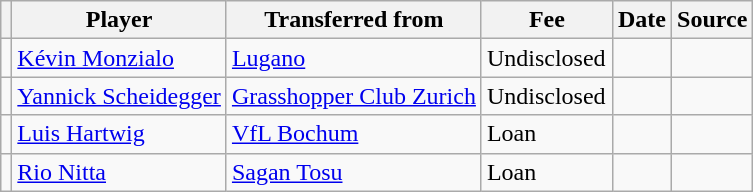<table class="wikitable plainrowheaders sortable">
<tr>
<th></th>
<th scope="col">Player</th>
<th>Transferred from</th>
<th style="width: 80px;">Fee</th>
<th scope="col">Date</th>
<th scope="col">Source</th>
</tr>
<tr>
<td align="center"></td>
<td> <a href='#'>Kévin Monzialo</a></td>
<td> <a href='#'>Lugano</a></td>
<td>Undisclosed</td>
<td></td>
<td></td>
</tr>
<tr>
<td align="center"></td>
<td> <a href='#'>Yannick Scheidegger</a></td>
<td> <a href='#'>Grasshopper Club Zurich</a></td>
<td>Undisclosed</td>
<td></td>
<td></td>
</tr>
<tr>
<td align="center"></td>
<td> <a href='#'>Luis Hartwig</a></td>
<td> <a href='#'>VfL Bochum</a></td>
<td>Loan</td>
<td></td>
<td></td>
</tr>
<tr>
<td align="center"></td>
<td> <a href='#'>Rio Nitta</a></td>
<td> <a href='#'>Sagan Tosu</a></td>
<td>Loan</td>
<td></td>
<td></td>
</tr>
</table>
